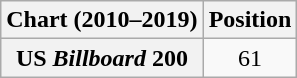<table class="wikitable plainrowheaders" style="text-align:center">
<tr>
<th scope="col">Chart (2010–2019)</th>
<th scope="col">Position</th>
</tr>
<tr>
<th scope="row">US <em>Billboard</em> 200</th>
<td>61</td>
</tr>
</table>
